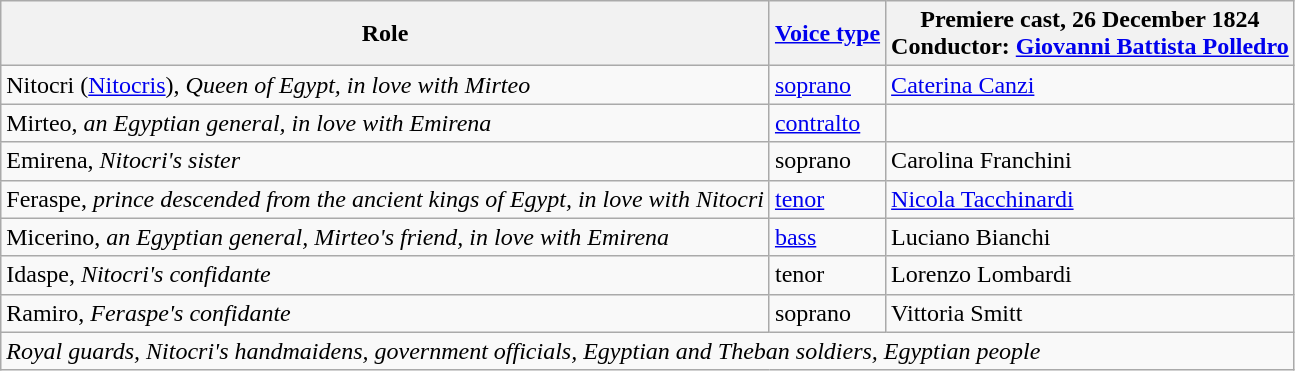<table class="wikitable">
<tr>
<th>Role</th>
<th><a href='#'>Voice type</a></th>
<th>Premiere cast, 26 December 1824<br>Conductor: <a href='#'>Giovanni Battista Polledro</a></th>
</tr>
<tr>
<td>Nitocri (<a href='#'>Nitocris</a>), <em>Queen of Egypt, in love with Mirteo</em></td>
<td><a href='#'>soprano</a></td>
<td><a href='#'>Caterina Canzi</a></td>
</tr>
<tr>
<td>Mirteo, <em>an Egyptian general, in love with Emirena</em></td>
<td><a href='#'>contralto</a></td>
<td></td>
</tr>
<tr>
<td>Emirena, <em>Nitocri's sister</em></td>
<td>soprano</td>
<td>Carolina Franchini</td>
</tr>
<tr>
<td>Feraspe, <em>prince descended from the ancient kings of Egypt, in love with Nitocri</em></td>
<td><a href='#'>tenor</a></td>
<td><a href='#'>Nicola Tacchinardi</a></td>
</tr>
<tr>
<td>Micerino, <em>an Egyptian general, Mirteo's friend, in love with Emirena</em></td>
<td><a href='#'>bass</a></td>
<td>Luciano Bianchi</td>
</tr>
<tr>
<td>Idaspe, <em>Nitocri's confidante</em></td>
<td>tenor</td>
<td>Lorenzo Lombardi</td>
</tr>
<tr>
<td>Ramiro, <em>Feraspe's confidante</em></td>
<td>soprano</td>
<td>Vittoria Smitt</td>
</tr>
<tr>
<td colspan="3"><em>Royal guards, Nitocri's handmaidens, government officials, Egyptian and Theban soldiers, Egyptian people</em></td>
</tr>
</table>
